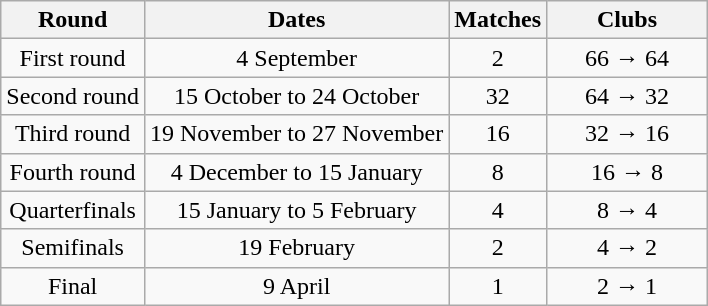<table class="wikitable">
<tr>
<th>Round</th>
<th>Dates</th>
<th>Matches</th>
<th width=100>Clubs</th>
</tr>
<tr align=center>
<td>First round</td>
<td>4 September</td>
<td>2</td>
<td>66 → 64</td>
</tr>
<tr align=center>
<td>Second round</td>
<td>15 October to 24 October</td>
<td>32</td>
<td>64 → 32</td>
</tr>
<tr align=center>
<td>Third round</td>
<td>19 November to 27 November</td>
<td>16</td>
<td>32 → 16</td>
</tr>
<tr align=center>
<td>Fourth round</td>
<td>4 December to 15 January</td>
<td>8</td>
<td>16 → 8</td>
</tr>
<tr align=center>
<td>Quarterfinals</td>
<td>15 January to 5 February</td>
<td>4</td>
<td>8 → 4</td>
</tr>
<tr align=center>
<td>Semifinals</td>
<td>19 February</td>
<td>2</td>
<td>4 → 2</td>
</tr>
<tr align=center>
<td>Final</td>
<td>9 April</td>
<td>1</td>
<td>2 → 1</td>
</tr>
</table>
